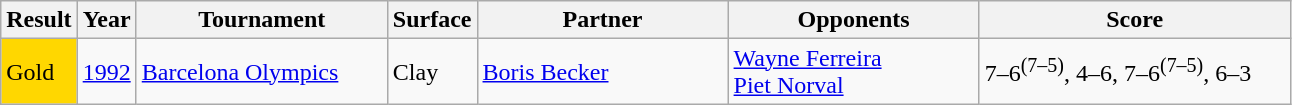<table class="sortable wikitable">
<tr>
<th style="width:40px">Result</th>
<th>Year</th>
<th style="width:160px">Tournament</th>
<th>Surface</th>
<th style="width:160px">Partner</th>
<th style="width:160px">Opponents</th>
<th width=200 class="unsortable">Score</th>
</tr>
<tr>
<td bgcolor=gold>Gold</td>
<td><a href='#'>1992</a></td>
<td><a href='#'>Barcelona Olympics</a></td>
<td>Clay</td>
<td> <a href='#'>Boris Becker</a></td>
<td> <a href='#'>Wayne Ferreira</a><br> <a href='#'>Piet Norval</a></td>
<td>7–6<sup>(7–5)</sup>, 4–6, 7–6<sup>(7–5)</sup>, 6–3</td>
</tr>
</table>
